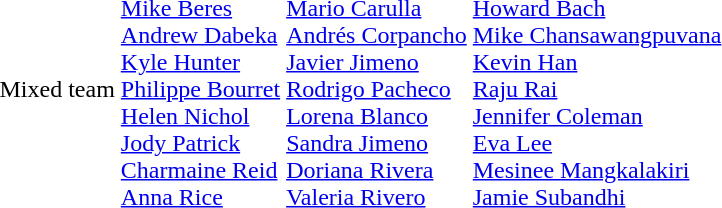<table>
<tr>
<td>Mixed team</td>
<td><br><a href='#'>Mike Beres</a><br><a href='#'>Andrew Dabeka</a><br><a href='#'>Kyle Hunter</a><br><a href='#'>Philippe Bourret</a><br><a href='#'>Helen Nichol</a><br><a href='#'>Jody Patrick</a><br><a href='#'>Charmaine Reid</a><br><a href='#'>Anna Rice</a></td>
<td><br><a href='#'>Mario Carulla</a><br><a href='#'>Andrés Corpancho</a><br><a href='#'>Javier Jimeno</a><br><a href='#'>Rodrigo Pacheco</a><br><a href='#'>Lorena Blanco</a><br><a href='#'>Sandra Jimeno</a><br><a href='#'>Doriana Rivera</a><br><a href='#'>Valeria Rivero</a></td>
<td><br><a href='#'>Howard Bach</a><br><a href='#'>Mike Chansawangpuvana</a><br><a href='#'>Kevin Han</a><br><a href='#'>Raju Rai</a><br><a href='#'>Jennifer Coleman</a><br><a href='#'>Eva Lee</a><br><a href='#'>Mesinee Mangkalakiri</a><br><a href='#'>Jamie Subandhi</a></td>
</tr>
</table>
